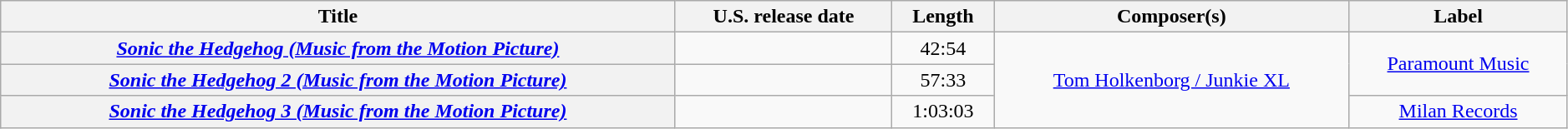<table class="wikitable plainrowheaders" style="text-align: center; width: 99%;">
<tr>
<th scope="col">Title</th>
<th scope="col">U.S. release date</th>
<th scope="col">Length</th>
<th scope="col">Composer(s)</th>
<th scope="col">Label</th>
</tr>
<tr>
<th scope="row"><em><a href='#'>Sonic the Hedgehog (Music from the Motion Picture)</a></em></th>
<td></td>
<td>42:54</td>
<td rowspan="4"><a href='#'>Tom Holkenborg / Junkie XL</a></td>
<td rowspan="2" style="text-align: center;"><a href='#'>Paramount Music</a></td>
</tr>
<tr>
<th scope="row"><em><a href='#'>Sonic the Hedgehog 2 (Music from the Motion Picture)</a></em></th>
<td></td>
<td>57:33</td>
</tr>
<tr>
<th scope="row"><em><a href='#'>Sonic the Hedgehog 3 (Music from the Motion Picture)</a></em></th>
<td></td>
<td>1:03:03</td>
<td style="text-align: center;"><a href='#'>Milan Records</a></td>
</tr>
</table>
